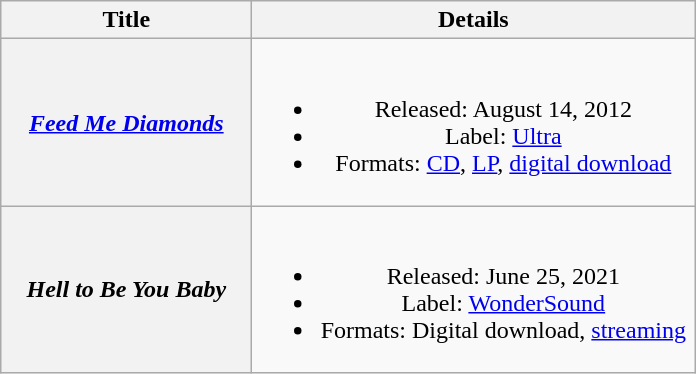<table class="wikitable plainrowheaders" style="text-align:center;">
<tr>
<th scope="col" style="width:10em;">Title</th>
<th scope="col" style="width:18em;">Details</th>
</tr>
<tr>
<th scope="row"><em><a href='#'>Feed Me Diamonds</a></em></th>
<td><br><ul><li>Released: August 14, 2012</li><li>Label: <a href='#'>Ultra</a></li><li>Formats: <a href='#'>CD</a>, <a href='#'>LP</a>, <a href='#'>digital download</a></li></ul></td>
</tr>
<tr>
<th scope="row"><em>Hell to Be You Baby</em></th>
<td><br><ul><li>Released: June 25, 2021</li><li>Label: <a href='#'>WonderSound</a></li><li>Formats: Digital download, <a href='#'>streaming</a></li></ul></td>
</tr>
</table>
